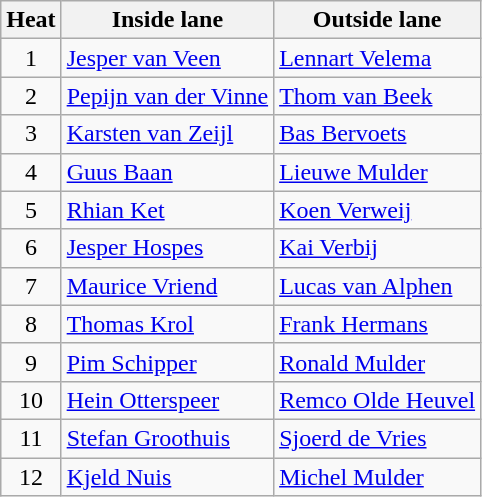<table class="wikitable">
<tr>
<th>Heat</th>
<th>Inside lane</th>
<th>Outside lane</th>
</tr>
<tr>
<td align="center">1</td>
<td><a href='#'>Jesper van Veen</a></td>
<td><a href='#'>Lennart Velema</a></td>
</tr>
<tr>
<td align="center">2</td>
<td><a href='#'>Pepijn van der Vinne</a></td>
<td><a href='#'>Thom van Beek</a></td>
</tr>
<tr>
<td align="center">3</td>
<td><a href='#'>Karsten van Zeijl</a></td>
<td><a href='#'>Bas Bervoets</a></td>
</tr>
<tr>
<td align="center">4</td>
<td><a href='#'>Guus Baan</a></td>
<td><a href='#'>Lieuwe Mulder</a></td>
</tr>
<tr>
<td align="center">5</td>
<td><a href='#'>Rhian Ket</a></td>
<td><a href='#'>Koen Verweij</a></td>
</tr>
<tr>
<td align="center">6</td>
<td><a href='#'>Jesper Hospes</a></td>
<td><a href='#'>Kai Verbij</a></td>
</tr>
<tr>
<td align="center">7</td>
<td><a href='#'>Maurice Vriend</a></td>
<td><a href='#'>Lucas van Alphen</a></td>
</tr>
<tr>
<td align="center">8</td>
<td><a href='#'>Thomas Krol</a></td>
<td><a href='#'>Frank Hermans</a></td>
</tr>
<tr>
<td align="center">9</td>
<td><a href='#'>Pim Schipper</a></td>
<td><a href='#'>Ronald Mulder</a></td>
</tr>
<tr>
<td align="center">10</td>
<td><a href='#'>Hein Otterspeer</a></td>
<td><a href='#'>Remco Olde Heuvel</a></td>
</tr>
<tr>
<td align="center">11</td>
<td><a href='#'>Stefan Groothuis</a></td>
<td><a href='#'>Sjoerd de Vries</a></td>
</tr>
<tr>
<td align="center">12</td>
<td><a href='#'>Kjeld Nuis</a></td>
<td><a href='#'>Michel Mulder</a></td>
</tr>
</table>
